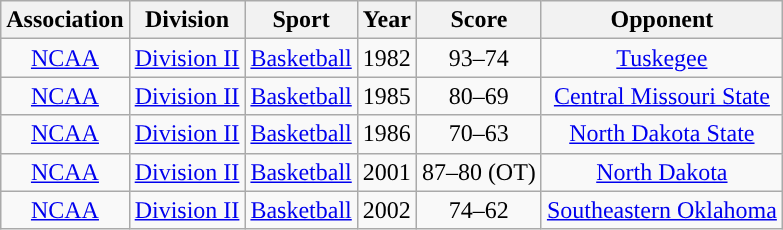<table class="wikitable" style="text-align:center">
<tr>
<th>Association</th>
<th>Division</th>
<th>Sport</th>
<th>Year</th>
<th>Score</th>
<th>Opponent</th>
</tr>
<tr align="center">
<td rowspan="1"><a href='#'>NCAA</a></td>
<td rowspan="1"><a href='#'>Division II</a></td>
<td rowspan="1"><a href='#'>Basketball</a></td>
<td>1982</td>
<td>93–74</td>
<td><a href='#'>Tuskegee</a></td>
</tr>
<tr align="center">
<td rowspan="1"><a href='#'>NCAA</a></td>
<td rowspan="1"><a href='#'>Division II</a></td>
<td rowspan="1"><a href='#'>Basketball</a></td>
<td>1985</td>
<td>80–69</td>
<td><a href='#'>Central Missouri State</a></td>
</tr>
<tr align="center">
<td rowspan="1"><a href='#'>NCAA</a></td>
<td rowspan="1"><a href='#'>Division II</a></td>
<td rowspan="1"><a href='#'>Basketball</a></td>
<td>1986</td>
<td>70–63</td>
<td><a href='#'>North Dakota State</a></td>
</tr>
<tr align="center">
<td rowspan="1"><a href='#'>NCAA</a></td>
<td rowspan="1"><a href='#'>Division II</a></td>
<td rowspan="1"><a href='#'>Basketball</a></td>
<td>2001</td>
<td>87–80 (OT)</td>
<td><a href='#'>North Dakota</a></td>
</tr>
<tr align="center">
<td rowspan="1"><a href='#'>NCAA</a></td>
<td rowspan="1"><a href='#'>Division II</a></td>
<td rowspan="1"><a href='#'>Basketball</a></td>
<td>2002</td>
<td>74–62</td>
<td><a href='#'>Southeastern Oklahoma</a></td>
</tr>
</table>
